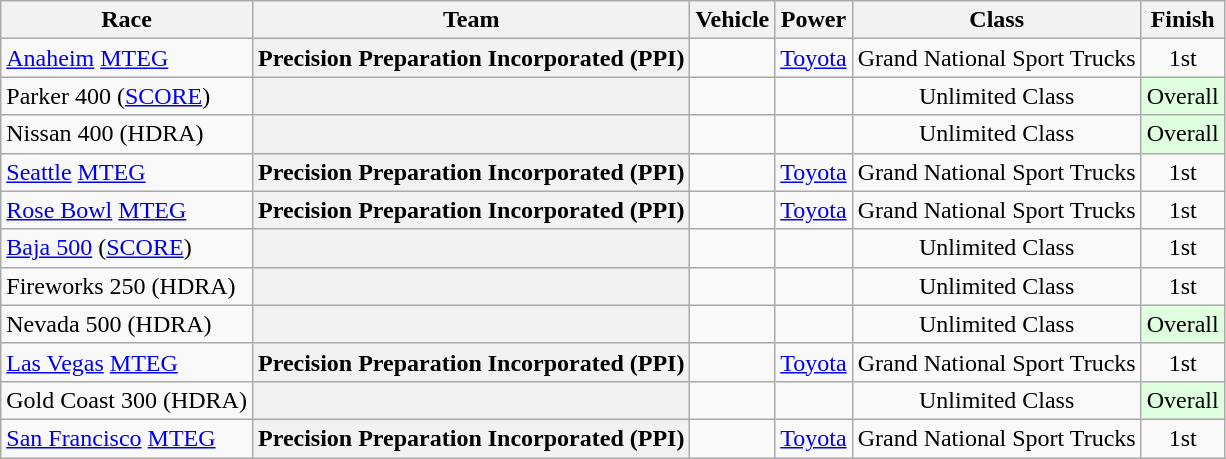<table class="wikitable">
<tr>
<th>Race</th>
<th>Team</th>
<th>Vehicle</th>
<th>Power</th>
<th>Class</th>
<th>Finish</th>
</tr>
<tr>
<td><a href='#'>Anaheim</a> <a href='#'>MTEG</a></td>
<th>Precision Preparation Incorporated (PPI)</th>
<td></td>
<td><a href='#'>Toyota</a></td>
<td align=center>Grand National Sport Trucks</td>
<td align=center>1st</td>
</tr>
<tr>
<td>Parker 400 (<a href='#'>SCORE</a>)</td>
<th></th>
<td></td>
<td></td>
<td align=center>Unlimited Class</td>
<td align=center style="background:#DFFFDF;">Overall</td>
</tr>
<tr>
<td>Nissan 400 (HDRA)</td>
<th></th>
<td></td>
<td></td>
<td align=center>Unlimited Class</td>
<td align=center style="background:#DFFFDF;">Overall</td>
</tr>
<tr>
<td><a href='#'>Seattle</a> <a href='#'>MTEG</a></td>
<th>Precision Preparation Incorporated (PPI)</th>
<td></td>
<td><a href='#'>Toyota</a></td>
<td align=center>Grand National Sport Trucks</td>
<td align=center>1st</td>
</tr>
<tr>
<td><a href='#'>Rose Bowl</a> <a href='#'>MTEG</a></td>
<th>Precision Preparation Incorporated (PPI)</th>
<td></td>
<td><a href='#'>Toyota</a></td>
<td align=center>Grand National Sport Trucks</td>
<td align=center>1st</td>
</tr>
<tr>
<td><a href='#'>Baja 500</a> (<a href='#'>SCORE</a>)</td>
<th></th>
<td></td>
<td></td>
<td align=center>Unlimited Class</td>
<td align=center>1st</td>
</tr>
<tr>
<td>Fireworks 250 (HDRA)</td>
<th></th>
<td></td>
<td></td>
<td align=center>Unlimited Class</td>
<td align=center>1st</td>
</tr>
<tr>
<td>Nevada 500 (HDRA)</td>
<th></th>
<td></td>
<td></td>
<td align=center>Unlimited Class</td>
<td align=center style="background:#DFFFDF;">Overall</td>
</tr>
<tr>
<td><a href='#'>Las Vegas</a> <a href='#'>MTEG</a></td>
<th>Precision Preparation Incorporated (PPI)</th>
<td></td>
<td><a href='#'>Toyota</a></td>
<td align=center>Grand National Sport Trucks</td>
<td align=center>1st</td>
</tr>
<tr>
<td>Gold Coast 300 (HDRA)</td>
<th></th>
<td></td>
<td></td>
<td align=center>Unlimited Class</td>
<td align=center style="background:#DFFFDF;">Overall</td>
</tr>
<tr>
<td><a href='#'>San Francisco</a> <a href='#'>MTEG</a></td>
<th>Precision Preparation Incorporated (PPI)</th>
<td></td>
<td><a href='#'>Toyota</a></td>
<td align=center>Grand National Sport Trucks</td>
<td align=center>1st</td>
</tr>
</table>
